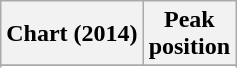<table class="wikitable sortable plainrowheaders">
<tr>
<th scope="col">Chart (2014)</th>
<th scope="col">Peak<br>position</th>
</tr>
<tr>
</tr>
<tr>
</tr>
<tr>
</tr>
<tr>
</tr>
<tr>
</tr>
</table>
